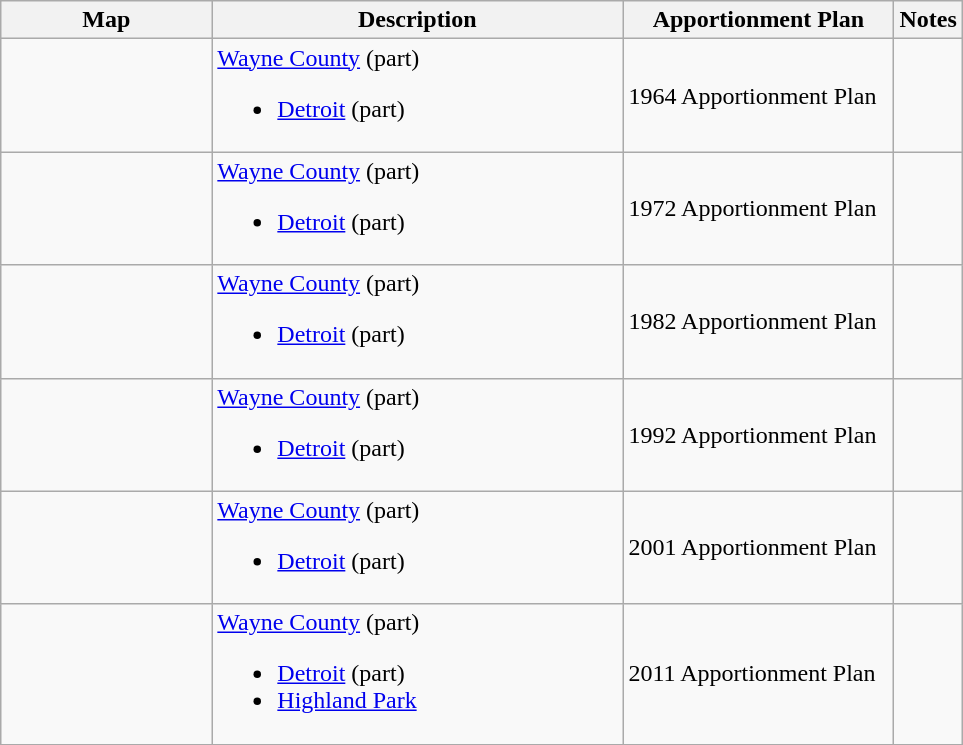<table class="wikitable sortable">
<tr>
<th style="width:100pt;">Map</th>
<th style="width:200pt;">Description</th>
<th style="width:130pt;">Apportionment Plan</th>
<th style="width:15pt;">Notes</th>
</tr>
<tr>
<td></td>
<td><a href='#'>Wayne County</a> (part)<br><ul><li><a href='#'>Detroit</a> (part)</li></ul></td>
<td>1964 Apportionment Plan</td>
<td></td>
</tr>
<tr>
<td></td>
<td><a href='#'>Wayne County</a> (part)<br><ul><li><a href='#'>Detroit</a> (part)</li></ul></td>
<td>1972 Apportionment Plan</td>
<td></td>
</tr>
<tr>
<td></td>
<td><a href='#'>Wayne County</a> (part)<br><ul><li><a href='#'>Detroit</a> (part)</li></ul></td>
<td>1982 Apportionment Plan</td>
<td></td>
</tr>
<tr>
<td></td>
<td><a href='#'>Wayne County</a> (part)<br><ul><li><a href='#'>Detroit</a> (part)</li></ul></td>
<td>1992 Apportionment Plan</td>
<td></td>
</tr>
<tr>
<td></td>
<td><a href='#'>Wayne County</a> (part)<br><ul><li><a href='#'>Detroit</a> (part)</li></ul></td>
<td>2001 Apportionment Plan</td>
<td></td>
</tr>
<tr>
<td></td>
<td><a href='#'>Wayne County</a> (part)<br><ul><li><a href='#'>Detroit</a> (part)</li><li><a href='#'>Highland Park</a></li></ul></td>
<td>2011 Apportionment Plan</td>
<td></td>
</tr>
<tr>
</tr>
</table>
